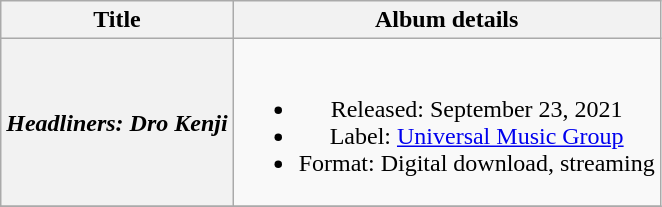<table class="wikitable plainrowheaders" style="text-align:center;">
<tr>
<th scope="col">Title</th>
<th scope="col">Album details</th>
</tr>
<tr>
<th scope="row"><em>Headliners: Dro Kenji</em></th>
<td><br><ul><li>Released: September 23, 2021</li><li>Label: <a href='#'>Universal Music Group</a></li><li>Format: Digital download, streaming</li></ul></td>
</tr>
<tr>
</tr>
</table>
